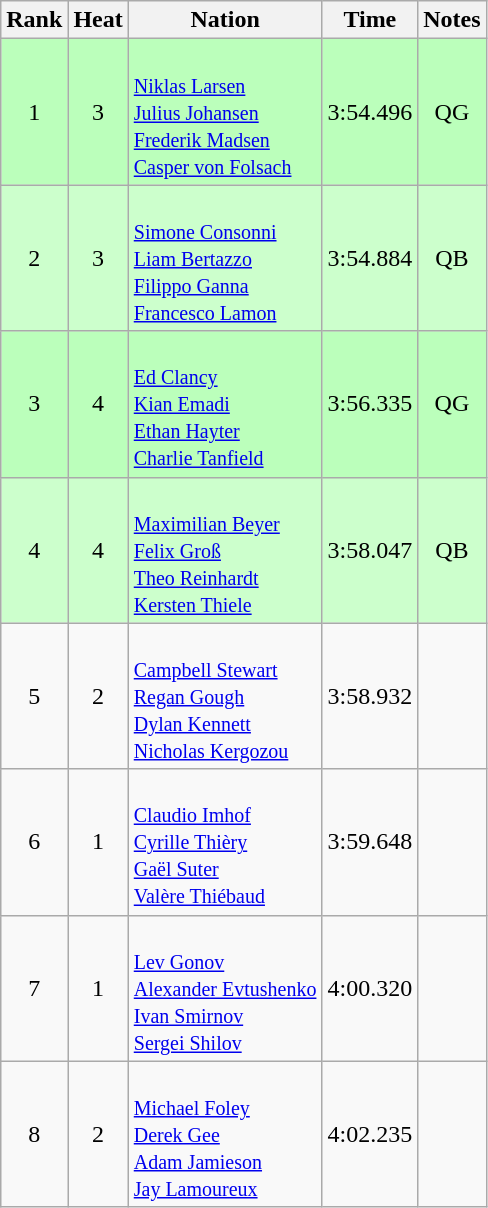<table class="wikitable sortable" style="text-align:center">
<tr>
<th>Rank</th>
<th>Heat</th>
<th>Nation</th>
<th>Time</th>
<th>Notes</th>
</tr>
<tr bgcolor=bbffbb>
<td>1</td>
<td>3</td>
<td align=left><br><small><a href='#'>Niklas Larsen</a><br><a href='#'>Julius Johansen</a><br><a href='#'>Frederik Madsen</a><br><a href='#'>Casper von Folsach</a> </small></td>
<td>3:54.496</td>
<td>QG</td>
</tr>
<tr bgcolor=ccffcc>
<td>2</td>
<td>3</td>
<td align=left><br><small><a href='#'>Simone Consonni</a><br><a href='#'>Liam Bertazzo</a><br><a href='#'>Filippo Ganna</a><br><a href='#'>Francesco Lamon</a> </small></td>
<td>3:54.884</td>
<td>QB</td>
</tr>
<tr bgcolor=bbffbb>
<td>3</td>
<td>4</td>
<td align=left><br><small><a href='#'>Ed Clancy</a><br><a href='#'>Kian Emadi</a><br><a href='#'>Ethan Hayter</a><br><a href='#'>Charlie Tanfield</a></small></td>
<td>3:56.335</td>
<td>QG</td>
</tr>
<tr bgcolor=ccffcc>
<td>4</td>
<td>4</td>
<td align=left><br><small><a href='#'>Maximilian Beyer</a><br><a href='#'>Felix Groß</a><br><a href='#'>Theo Reinhardt</a><br><a href='#'>Kersten Thiele</a></small></td>
<td>3:58.047</td>
<td>QB</td>
</tr>
<tr>
<td>5</td>
<td>2</td>
<td align=left><br><small><a href='#'>Campbell Stewart</a><br><a href='#'>Regan Gough</a><br><a href='#'>Dylan Kennett</a><br><a href='#'>Nicholas Kergozou</a></small></td>
<td>3:58.932</td>
<td></td>
</tr>
<tr>
<td>6</td>
<td>1</td>
<td align=left><br><small><a href='#'>Claudio Imhof</a><br><a href='#'>Cyrille Thièry</a><br><a href='#'>Gaël Suter</a><br><a href='#'>Valère Thiébaud</a></small></td>
<td>3:59.648</td>
<td></td>
</tr>
<tr>
<td>7</td>
<td>1</td>
<td align=left><br><small><a href='#'>Lev Gonov</a><br><a href='#'>Alexander Evtushenko</a><br><a href='#'>Ivan Smirnov</a><br><a href='#'>Sergei Shilov</a> </small></td>
<td>4:00.320</td>
<td></td>
</tr>
<tr>
<td>8</td>
<td>2</td>
<td align=left><br><small><a href='#'>Michael Foley</a><br><a href='#'>Derek Gee</a><br><a href='#'>Adam Jamieson</a><br><a href='#'>Jay Lamoureux</a></small></td>
<td>4:02.235</td>
<td></td>
</tr>
</table>
